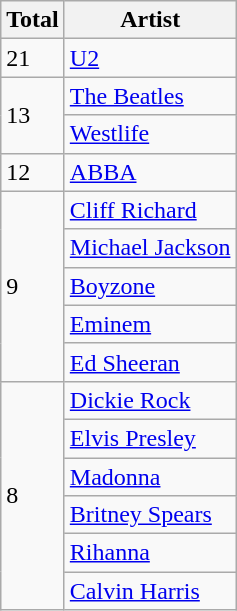<table class="wikitable">
<tr>
<th>Total</th>
<th>Artist</th>
</tr>
<tr>
<td>21</td>
<td><a href='#'>U2</a></td>
</tr>
<tr>
<td rowspan=2>13</td>
<td><a href='#'>The Beatles</a></td>
</tr>
<tr>
<td><a href='#'>Westlife</a></td>
</tr>
<tr>
<td>12</td>
<td><a href='#'>ABBA</a></td>
</tr>
<tr>
<td rowspan=5>9</td>
<td><a href='#'>Cliff Richard</a></td>
</tr>
<tr>
<td><a href='#'>Michael Jackson</a></td>
</tr>
<tr>
<td><a href='#'>Boyzone</a></td>
</tr>
<tr>
<td><a href='#'>Eminem</a></td>
</tr>
<tr>
<td><a href='#'>Ed Sheeran</a></td>
</tr>
<tr>
<td rowspan=6>8</td>
<td><a href='#'>Dickie Rock</a></td>
</tr>
<tr>
<td><a href='#'>Elvis Presley</a></td>
</tr>
<tr>
<td><a href='#'>Madonna</a></td>
</tr>
<tr>
<td><a href='#'>Britney Spears</a></td>
</tr>
<tr>
<td><a href='#'>Rihanna</a></td>
</tr>
<tr>
<td><a href='#'>Calvin Harris</a></td>
</tr>
</table>
